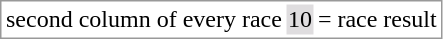<table border="0" style="border: 1px solid #999; background-color:#FFFFFF; text-align:center">
<tr>
<td>second column of every race</td>
<td style="background:#DFDDDF;">10</td>
<td>= race result</td>
</tr>
</table>
